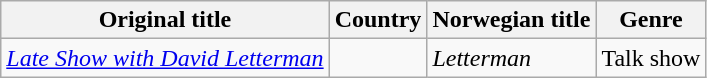<table class="wikitable">
<tr>
<th>Original title</th>
<th>Country</th>
<th>Norwegian title</th>
<th>Genre</th>
</tr>
<tr>
<td><em><a href='#'>Late Show with David Letterman</a></em></td>
<td></td>
<td><em>Letterman</em></td>
<td>Talk show</td>
</tr>
</table>
